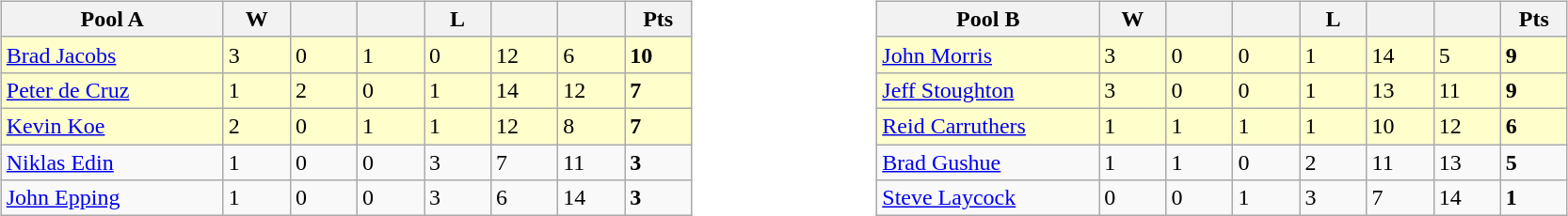<table table>
<tr>
<td valign=top width=10%><br><table class=wikitable>
<tr>
<th width=150>Pool A</th>
<th width=40>W</th>
<th width=40></th>
<th width=40></th>
<th width=40>L</th>
<th width=40></th>
<th width=40></th>
<th width=40>Pts</th>
</tr>
<tr bgcolor=#ffffcc>
<td> <a href='#'>Brad Jacobs</a></td>
<td>3</td>
<td>0</td>
<td>1</td>
<td>0</td>
<td>12</td>
<td>6</td>
<td><strong>10</strong></td>
</tr>
<tr bgcolor=#ffffcc>
<td> <a href='#'>Peter de Cruz</a></td>
<td>1</td>
<td>2</td>
<td>0</td>
<td>1</td>
<td>14</td>
<td>12</td>
<td><strong>7</strong></td>
</tr>
<tr bgcolor=#ffffcc>
<td> <a href='#'>Kevin Koe</a></td>
<td>2</td>
<td>0</td>
<td>1</td>
<td>1</td>
<td>12</td>
<td>8</td>
<td><strong>7</strong></td>
</tr>
<tr>
<td> <a href='#'>Niklas Edin</a></td>
<td>1</td>
<td>0</td>
<td>0</td>
<td>3</td>
<td>7</td>
<td>11</td>
<td><strong>3</strong></td>
</tr>
<tr>
<td>  <a href='#'>John Epping</a></td>
<td>1</td>
<td>0</td>
<td>0</td>
<td>3</td>
<td>6</td>
<td>14</td>
<td><strong>3</strong></td>
</tr>
</table>
</td>
<td valign=top width=10%><br><table class=wikitable>
<tr>
<th width=150>Pool B</th>
<th width=40>W</th>
<th width=40></th>
<th width=40></th>
<th width=40>L</th>
<th width=40></th>
<th width=40></th>
<th width=40>Pts</th>
</tr>
<tr bgcolor=#ffffcc>
<td> <a href='#'>John Morris</a></td>
<td>3</td>
<td>0</td>
<td>0</td>
<td>1</td>
<td>14</td>
<td>5</td>
<td><strong>9</strong></td>
</tr>
<tr bgcolor=#ffffcc>
<td> <a href='#'>Jeff Stoughton</a></td>
<td>3</td>
<td>0</td>
<td>0</td>
<td>1</td>
<td>13</td>
<td>11</td>
<td><strong>9</strong></td>
</tr>
<tr bgcolor=#ffffcc>
<td> <a href='#'>Reid Carruthers</a></td>
<td>1</td>
<td>1</td>
<td>1</td>
<td>1</td>
<td>10</td>
<td>12</td>
<td><strong>6</strong></td>
</tr>
<tr>
<td> <a href='#'>Brad Gushue</a></td>
<td>1</td>
<td>1</td>
<td>0</td>
<td>2</td>
<td>11</td>
<td>13</td>
<td><strong>5</strong></td>
</tr>
<tr>
<td> <a href='#'>Steve Laycock</a></td>
<td>0</td>
<td>0</td>
<td>1</td>
<td>3</td>
<td>7</td>
<td>14</td>
<td><strong>1</strong></td>
</tr>
</table>
</td>
</tr>
</table>
